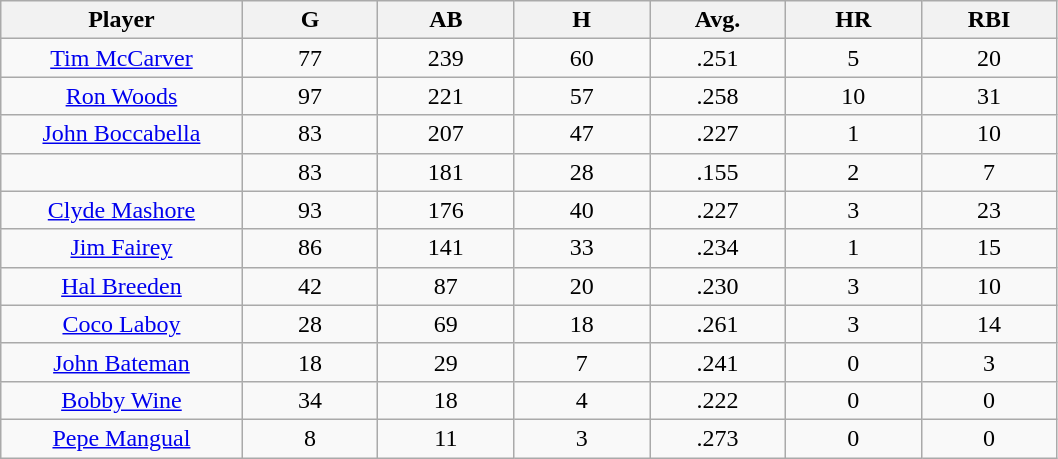<table class="wikitable sortable">
<tr>
<th bgcolor="#DDDDFF" width="16%">Player</th>
<th bgcolor="#DDDDFF" width="9%">G</th>
<th bgcolor="#DDDDFF" width="9%">AB</th>
<th bgcolor="#DDDDFF" width="9%">H</th>
<th bgcolor="#DDDDFF" width="9%">Avg.</th>
<th bgcolor="#DDDDFF" width="9%">HR</th>
<th bgcolor="#DDDDFF" width="9%">RBI</th>
</tr>
<tr align="center">
<td><a href='#'>Tim McCarver</a></td>
<td>77</td>
<td>239</td>
<td>60</td>
<td>.251</td>
<td>5</td>
<td>20</td>
</tr>
<tr align=center>
<td><a href='#'>Ron Woods</a></td>
<td>97</td>
<td>221</td>
<td>57</td>
<td>.258</td>
<td>10</td>
<td>31</td>
</tr>
<tr align=center>
<td><a href='#'>John Boccabella</a></td>
<td>83</td>
<td>207</td>
<td>47</td>
<td>.227</td>
<td>1</td>
<td>10</td>
</tr>
<tr align=center>
<td></td>
<td>83</td>
<td>181</td>
<td>28</td>
<td>.155</td>
<td>2</td>
<td>7</td>
</tr>
<tr align="center">
<td><a href='#'>Clyde Mashore</a></td>
<td>93</td>
<td>176</td>
<td>40</td>
<td>.227</td>
<td>3</td>
<td>23</td>
</tr>
<tr align=center>
<td><a href='#'>Jim Fairey</a></td>
<td>86</td>
<td>141</td>
<td>33</td>
<td>.234</td>
<td>1</td>
<td>15</td>
</tr>
<tr align=center>
<td><a href='#'>Hal Breeden</a></td>
<td>42</td>
<td>87</td>
<td>20</td>
<td>.230</td>
<td>3</td>
<td>10</td>
</tr>
<tr align=center>
<td><a href='#'>Coco Laboy</a></td>
<td>28</td>
<td>69</td>
<td>18</td>
<td>.261</td>
<td>3</td>
<td>14</td>
</tr>
<tr align=center>
<td><a href='#'>John Bateman</a></td>
<td>18</td>
<td>29</td>
<td>7</td>
<td>.241</td>
<td>0</td>
<td>3</td>
</tr>
<tr align=center>
<td><a href='#'>Bobby Wine</a></td>
<td>34</td>
<td>18</td>
<td>4</td>
<td>.222</td>
<td>0</td>
<td>0</td>
</tr>
<tr align=center>
<td><a href='#'>Pepe Mangual</a></td>
<td>8</td>
<td>11</td>
<td>3</td>
<td>.273</td>
<td>0</td>
<td>0</td>
</tr>
</table>
